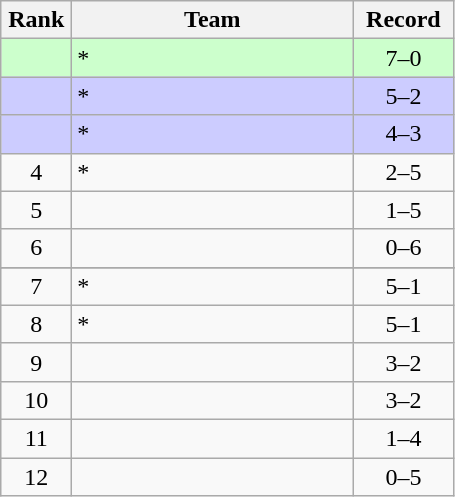<table class="wikitable" style="text-align: center;">
<tr>
<th width=40>Rank</th>
<th width=180>Team</th>
<th width=60>Record</th>
</tr>
<tr bgcolor=ccffcc>
<td></td>
<td align=left>*</td>
<td>7–0</td>
</tr>
<tr bgcolor=ccccff>
<td></td>
<td align=left>*</td>
<td>5–2</td>
</tr>
<tr bgcolor=ccccff>
<td></td>
<td align=left>*</td>
<td>4–3</td>
</tr>
<tr>
<td>4</td>
<td align=left>*</td>
<td>2–5</td>
</tr>
<tr>
<td>5</td>
<td align=left></td>
<td>1–5</td>
</tr>
<tr>
<td>6</td>
<td align=left></td>
<td>0–6</td>
</tr>
<tr>
</tr>
<tr>
<td>7</td>
<td align=left>*</td>
<td>5–1</td>
</tr>
<tr>
<td>8</td>
<td align=left>*</td>
<td>5–1</td>
</tr>
<tr>
<td>9</td>
<td align=left></td>
<td>3–2</td>
</tr>
<tr>
<td>10</td>
<td align=left></td>
<td>3–2</td>
</tr>
<tr>
<td>11</td>
<td align=left></td>
<td>1–4</td>
</tr>
<tr>
<td>12</td>
<td align=left></td>
<td>0–5</td>
</tr>
</table>
